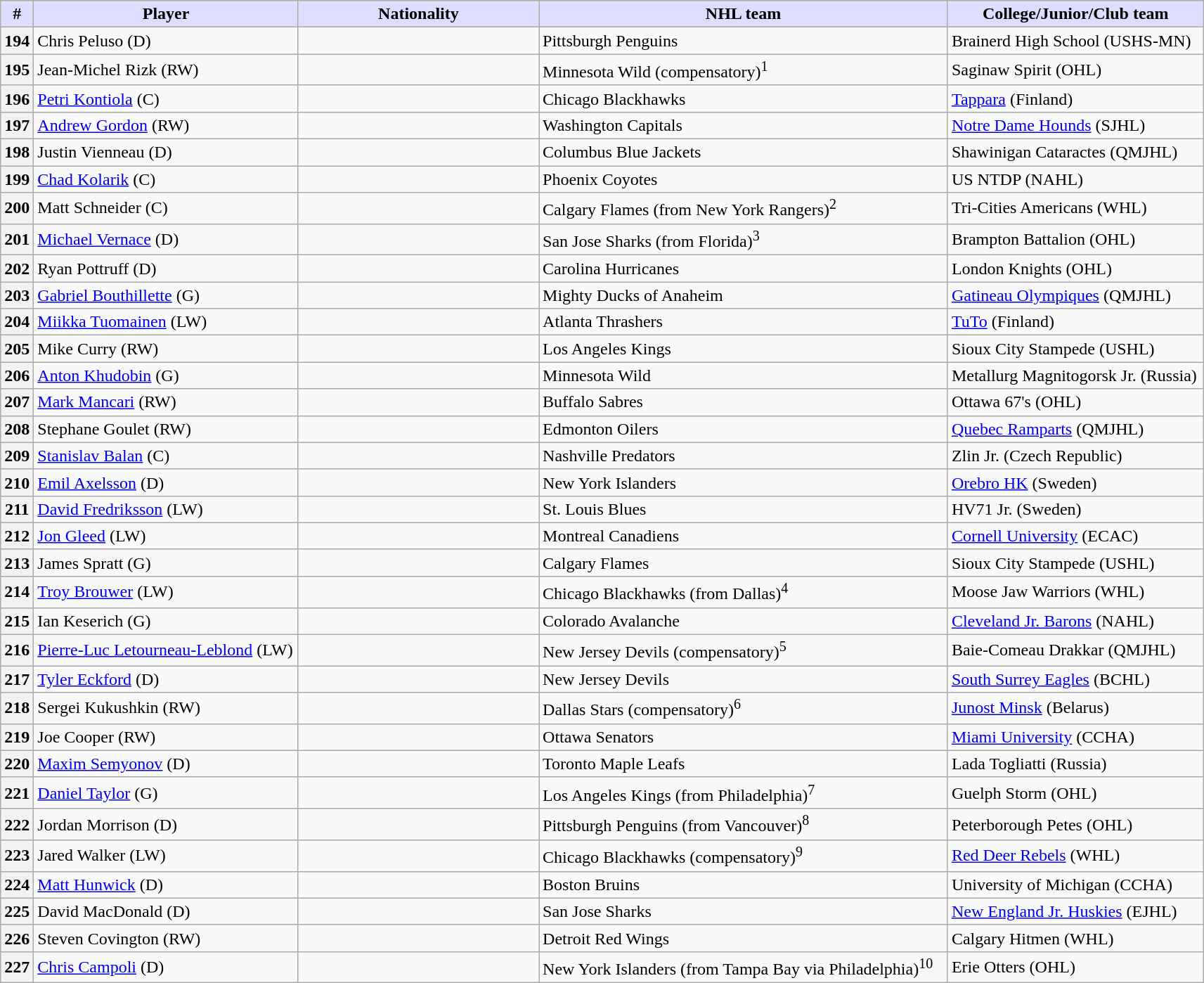<table class="wikitable">
<tr>
<th style="background:#ddf; width:2.75%;">#</th>
<th style="background:#ddf; width:22.0%;">Player</th>
<th style="background:#ddf; width:20.0%;">Nationality</th>
<th style="background:#ddf; width:34.0%;">NHL team</th>
<th style="background:#ddf; width:100.0%;">College/Junior/Club team</th>
</tr>
<tr>
<th>194</th>
<td>Chris Peluso (D)</td>
<td></td>
<td>Pittsburgh Penguins</td>
<td>Brainerd High School (USHS-MN)</td>
</tr>
<tr>
<th>195</th>
<td>Jean-Michel Rizk (RW)</td>
<td></td>
<td>Minnesota Wild (compensatory)<sup>1</sup></td>
<td>Saginaw Spirit (OHL)</td>
</tr>
<tr>
<th>196</th>
<td><a href='#'>Petri Kontiola</a> (C)</td>
<td></td>
<td>Chicago Blackhawks</td>
<td><a href='#'>Tappara</a> (Finland)</td>
</tr>
<tr>
<th>197</th>
<td><a href='#'>Andrew Gordon</a> (RW)</td>
<td></td>
<td>Washington Capitals</td>
<td><a href='#'>Notre Dame Hounds</a> (SJHL)</td>
</tr>
<tr>
<th>198</th>
<td>Justin Vienneau (D)</td>
<td></td>
<td>Columbus Blue Jackets</td>
<td>Shawinigan Cataractes (QMJHL)</td>
</tr>
<tr>
<th>199</th>
<td><a href='#'>Chad Kolarik</a> (C)</td>
<td></td>
<td>Phoenix Coyotes</td>
<td>US NTDP (NAHL)</td>
</tr>
<tr>
<th>200</th>
<td>Matt Schneider (C)</td>
<td></td>
<td>Calgary Flames (from New York Rangers)<sup>2</sup></td>
<td>Tri-Cities Americans (WHL)</td>
</tr>
<tr>
<th>201</th>
<td><a href='#'>Michael Vernace</a> (D)</td>
<td></td>
<td>San Jose Sharks (from Florida)<sup>3</sup></td>
<td>Brampton Battalion (OHL)</td>
</tr>
<tr>
<th>202</th>
<td>Ryan Pottruff (D)</td>
<td></td>
<td>Carolina Hurricanes</td>
<td>London Knights (OHL)</td>
</tr>
<tr>
<th>203</th>
<td><a href='#'>Gabriel Bouthillette</a> (G)</td>
<td></td>
<td>Mighty Ducks of Anaheim</td>
<td><a href='#'>Gatineau Olympiques</a> (QMJHL)</td>
</tr>
<tr>
<th>204</th>
<td><a href='#'>Miikka Tuomainen</a> (LW)</td>
<td></td>
<td>Atlanta Thrashers</td>
<td><a href='#'>TuTo</a> (Finland)</td>
</tr>
<tr>
<th>205</th>
<td>Mike Curry (RW)</td>
<td></td>
<td>Los Angeles Kings</td>
<td>Sioux City Stampede (USHL)</td>
</tr>
<tr>
<th>206</th>
<td><a href='#'>Anton Khudobin</a> (G)</td>
<td></td>
<td>Minnesota Wild</td>
<td>Metallurg Magnitogorsk Jr. (Russia)</td>
</tr>
<tr>
<th>207</th>
<td><a href='#'>Mark Mancari</a> (RW)</td>
<td></td>
<td>Buffalo Sabres</td>
<td>Ottawa 67's (OHL)</td>
</tr>
<tr>
<th>208</th>
<td>Stephane Goulet (RW)</td>
<td></td>
<td>Edmonton Oilers</td>
<td><a href='#'>Quebec Ramparts</a> (QMJHL)</td>
</tr>
<tr>
<th>209</th>
<td><a href='#'>Stanislav Balan</a> (C)</td>
<td></td>
<td>Nashville Predators</td>
<td>Zlin Jr. (Czech Republic)</td>
</tr>
<tr>
<th>210</th>
<td><a href='#'>Emil Axelsson</a> (D)</td>
<td></td>
<td>New York Islanders</td>
<td><a href='#'>Orebro HK</a> (Sweden)</td>
</tr>
<tr>
<th>211</th>
<td><a href='#'>David Fredriksson</a> (LW)</td>
<td></td>
<td>St. Louis Blues</td>
<td>HV71 Jr. (Sweden)</td>
</tr>
<tr>
<th>212</th>
<td><a href='#'>Jon Gleed</a> (LW)</td>
<td></td>
<td>Montreal Canadiens</td>
<td><a href='#'>Cornell University</a> (ECAC)</td>
</tr>
<tr>
<th>213</th>
<td>James Spratt (G)</td>
<td></td>
<td>Calgary Flames</td>
<td>Sioux City Stampede (USHL)</td>
</tr>
<tr>
<th>214</th>
<td><a href='#'>Troy Brouwer</a> (LW)</td>
<td></td>
<td>Chicago Blackhawks (from Dallas)<sup>4</sup></td>
<td>Moose Jaw Warriors (WHL)</td>
</tr>
<tr>
<th>215</th>
<td>Ian Keserich (G)</td>
<td></td>
<td>Colorado Avalanche</td>
<td><a href='#'>Cleveland Jr. Barons</a> (NAHL)</td>
</tr>
<tr>
<th>216</th>
<td><a href='#'>Pierre-Luc Letourneau-Leblond</a> (LW)</td>
<td></td>
<td>New Jersey Devils (compensatory)<sup>5</sup></td>
<td>Baie-Comeau Drakkar (QMJHL)</td>
</tr>
<tr>
<th>217</th>
<td><a href='#'>Tyler Eckford</a> (D)</td>
<td></td>
<td>New Jersey Devils</td>
<td><a href='#'>South Surrey Eagles</a> (BCHL)</td>
</tr>
<tr>
<th>218</th>
<td>Sergei Kukushkin (RW)</td>
<td></td>
<td>Dallas Stars (compensatory)<sup>6</sup></td>
<td><a href='#'>Junost Minsk</a> (Belarus)</td>
</tr>
<tr>
<th>219</th>
<td>Joe Cooper (RW)</td>
<td></td>
<td>Ottawa Senators</td>
<td><a href='#'>Miami University</a> (CCHA)</td>
</tr>
<tr>
<th>220</th>
<td><a href='#'>Maxim Semyonov</a> (D)</td>
<td></td>
<td>Toronto Maple Leafs</td>
<td>Lada Togliatti (Russia)</td>
</tr>
<tr>
<th>221</th>
<td><a href='#'>Daniel Taylor</a> (G)</td>
<td></td>
<td>Los Angeles Kings (from Philadelphia)<sup>7</sup></td>
<td>Guelph Storm (OHL)</td>
</tr>
<tr>
<th>222</th>
<td>Jordan Morrison (D)</td>
<td></td>
<td>Pittsburgh Penguins (from Vancouver)<sup>8</sup></td>
<td>Peterborough Petes (OHL)</td>
</tr>
<tr>
<th>223</th>
<td>Jared Walker (LW)</td>
<td></td>
<td>Chicago Blackhawks (compensatory)<sup>9</sup></td>
<td><a href='#'>Red Deer Rebels</a> (WHL)</td>
</tr>
<tr>
<th>224</th>
<td><a href='#'>Matt Hunwick</a> (D)</td>
<td></td>
<td>Boston Bruins</td>
<td>University of Michigan (CCHA)</td>
</tr>
<tr>
<th>225</th>
<td>David MacDonald (D)</td>
<td></td>
<td>San Jose Sharks</td>
<td><a href='#'>New England Jr. Huskies</a> (EJHL)</td>
</tr>
<tr>
<th>226</th>
<td>Steven Covington (RW)</td>
<td></td>
<td>Detroit Red Wings</td>
<td>Calgary Hitmen (WHL)</td>
</tr>
<tr>
<th>227</th>
<td><a href='#'>Chris Campoli</a> (D)</td>
<td></td>
<td>New York Islanders (from Tampa Bay via Philadelphia)<sup>10</sup></td>
<td>Erie Otters (OHL)</td>
</tr>
</table>
